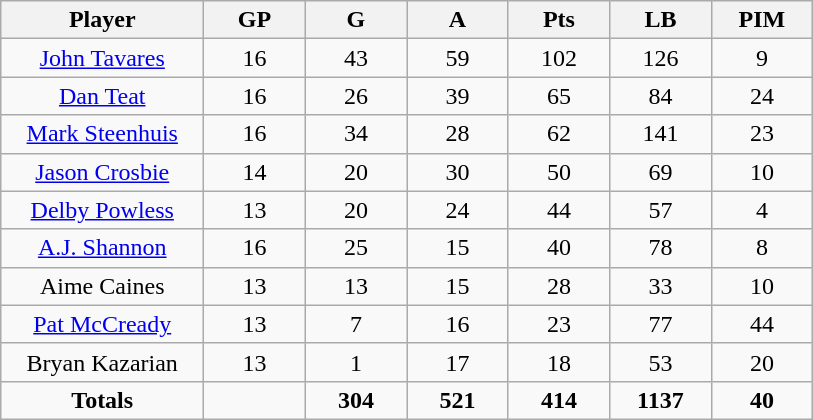<table class="wikitable sortable">
<tr align=center>
<th width="20%">Player</th>
<th width="10%">GP</th>
<th width="10%">G</th>
<th width="10%">A</th>
<th width="10%">Pts</th>
<th width="10%">LB</th>
<th width="10%">PIM</th>
</tr>
<tr align=center>
<td><a href='#'>John Tavares</a></td>
<td>16</td>
<td>43</td>
<td>59</td>
<td>102</td>
<td>126</td>
<td>9</td>
</tr>
<tr align=center>
<td><a href='#'>Dan Teat</a></td>
<td>16</td>
<td>26</td>
<td>39</td>
<td>65</td>
<td>84</td>
<td>24</td>
</tr>
<tr align=center>
<td><a href='#'>Mark Steenhuis</a></td>
<td>16</td>
<td>34</td>
<td>28</td>
<td>62</td>
<td>141</td>
<td>23</td>
</tr>
<tr align=center>
<td><a href='#'>Jason Crosbie</a></td>
<td>14</td>
<td>20</td>
<td>30</td>
<td>50</td>
<td>69</td>
<td>10</td>
</tr>
<tr align=center>
<td><a href='#'>Delby Powless</a></td>
<td>13</td>
<td>20</td>
<td>24</td>
<td>44</td>
<td>57</td>
<td>4</td>
</tr>
<tr align=center>
<td><a href='#'>A.J. Shannon</a></td>
<td>16</td>
<td>25</td>
<td>15</td>
<td>40</td>
<td>78</td>
<td>8</td>
</tr>
<tr align=center>
<td>Aime Caines</td>
<td>13</td>
<td>13</td>
<td>15</td>
<td>28</td>
<td>33</td>
<td>10</td>
</tr>
<tr align=center>
<td><a href='#'>Pat McCready</a></td>
<td>13</td>
<td>7</td>
<td>16</td>
<td>23</td>
<td>77</td>
<td>44</td>
</tr>
<tr align=center>
<td>Bryan Kazarian</td>
<td>13</td>
<td>1</td>
<td>17</td>
<td>18</td>
<td>53</td>
<td>20</td>
</tr>
<tr align=center>
<td><strong>Totals</strong></td>
<td></td>
<td><strong>304</strong></td>
<td><strong>521</strong></td>
<td><strong>414</strong></td>
<td><strong>1137</strong></td>
<td><strong>40</strong></td>
</tr>
</table>
